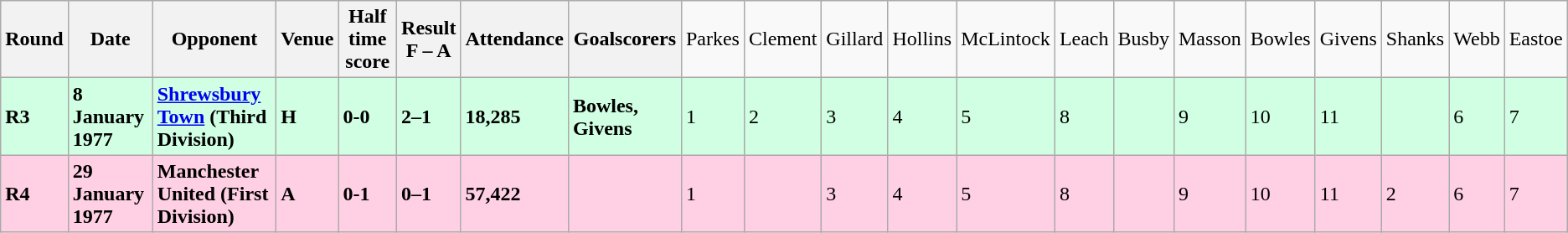<table class="wikitable">
<tr>
<th>Round</th>
<th>Date</th>
<th>Opponent</th>
<th>Venue</th>
<th><strong>Half time score</strong></th>
<th><strong>Result</strong><br><strong>F – A</strong></th>
<th>Attendance</th>
<th>Goalscorers</th>
<td>Parkes</td>
<td>Clement</td>
<td>Gillard</td>
<td>Hollins</td>
<td>McLintock</td>
<td>Leach</td>
<td>Busby</td>
<td>Masson</td>
<td>Bowles</td>
<td>Givens</td>
<td>Shanks</td>
<td>Webb</td>
<td>Eastoe</td>
</tr>
<tr style="background-color: #d0ffe3;">
<td><strong>R3</strong></td>
<td><strong>8 January 1977</strong></td>
<td><strong><a href='#'>Shrewsbury Town</a> (Third Division)</strong></td>
<td><strong>H</strong></td>
<td><strong>0-0</strong></td>
<td><strong>2–1</strong></td>
<td><strong>18,285</strong></td>
<td><strong>Bowles, Givens</strong></td>
<td>1</td>
<td>2</td>
<td>3</td>
<td>4</td>
<td>5</td>
<td>8</td>
<td></td>
<td>9</td>
<td>10</td>
<td>11</td>
<td></td>
<td>6</td>
<td>7</td>
</tr>
<tr style="background-color: #ffd0e3;">
<td><strong>R4</strong></td>
<td><strong>29 January 1977</strong></td>
<td><strong>Manchester United (First Division)</strong></td>
<td><strong>A</strong></td>
<td><strong>0-1</strong></td>
<td><strong>0–1</strong></td>
<td><strong>57,422</strong></td>
<td></td>
<td>1</td>
<td></td>
<td>3</td>
<td>4</td>
<td>5</td>
<td>8</td>
<td></td>
<td>9</td>
<td>10</td>
<td>11</td>
<td>2</td>
<td>6</td>
<td>7</td>
</tr>
</table>
